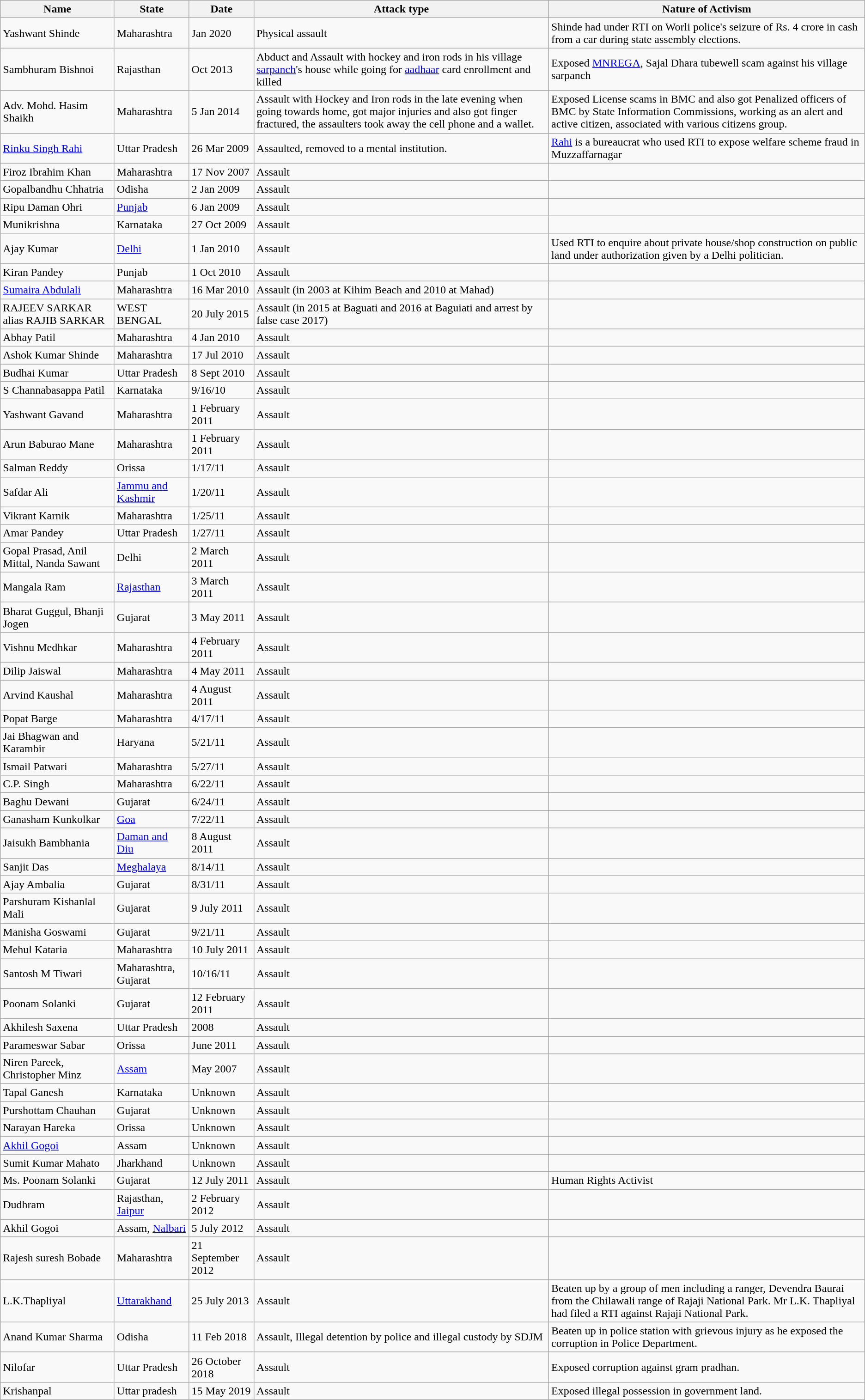<table class="wikitable sortable">
<tr>
<th>Name</th>
<th>State</th>
<th>Date</th>
<th>Attack type</th>
<th class="unsortable">Nature of Activism</th>
</tr>
<tr>
<td>Yashwant Shinde</td>
<td>Maharashtra</td>
<td>Jan 2020</td>
<td>Physical assault</td>
<td>Shinde had  under RTI on Worli police's seizure of Rs. 4 crore in cash from a car during state assembly elections.</td>
</tr>
<tr>
<td>Sambhuram Bishnoi</td>
<td>Rajasthan</td>
<td>Oct 2013</td>
<td>Abduct and Assault with hockey and iron rods in his village <a href='#'>sarpanch</a>'s house while going for <a href='#'>aadhaar</a> card enrollment and killed</td>
<td>Exposed <a href='#'>MNREGA</a>, Sajal Dhara tubewell scam against his village sarpanch</td>
</tr>
<tr>
<td>Adv. Mohd. Hasim Shaikh</td>
<td>Maharashtra</td>
<td>5 Jan 2014</td>
<td>Assault with Hockey and Iron rods in the late evening when going towards home, got major injuries and also got finger fractured, the assaulters took away the cell phone and a wallet.</td>
<td>Exposed License scams in BMC and also got Penalized officers of BMC by State Information Commissions, working as an alert and active citizen, associated with various citizens group.</td>
</tr>
<tr>
<td><a href='#'>Rinku Singh Rahi</a></td>
<td>Uttar Pradesh</td>
<td>26 Mar 2009</td>
<td>Assaulted, removed to a mental institution.</td>
<td><a href='#'>Rahi</a> is a bureaucrat who used RTI to expose welfare scheme fraud in Muzzaffarnagar</td>
</tr>
<tr>
<td>Firoz Ibrahim Khan</td>
<td>Maharashtra</td>
<td>17 Nov 2007</td>
<td>Assault</td>
<td></td>
</tr>
<tr>
<td>Gopalbandhu Chhatria</td>
<td>Odisha</td>
<td>2 Jan 2009</td>
<td>Assault</td>
<td></td>
</tr>
<tr>
<td>Ripu Daman Ohri</td>
<td><a href='#'>Punjab</a></td>
<td>6 Jan 2009</td>
<td>Assault</td>
<td></td>
</tr>
<tr>
<td>Munikrishna</td>
<td>Karnataka</td>
<td>27 Oct 2009</td>
<td>Assault</td>
<td></td>
</tr>
<tr>
<td>Ajay Kumar</td>
<td><a href='#'>Delhi</a></td>
<td>1 Jan 2010</td>
<td>Assault</td>
<td>Used RTI to enquire about private house/shop construction on public land under authorization given by a Delhi politician.</td>
</tr>
<tr>
<td>Kiran Pandey</td>
<td>Punjab</td>
<td>1 Oct 2010</td>
<td>Assault</td>
<td></td>
</tr>
<tr>
<td><a href='#'>Sumaira Abdulali</a></td>
<td>Maharashtra</td>
<td>16 Mar 2010</td>
<td>Assault (in 2003 at Kihim Beach and 2010 at Mahad)</td>
<td></td>
</tr>
<tr>
<td>RAJEEV SARKAR alias RAJIB SARKAR</td>
<td>WEST BENGAL</td>
<td>20 July 2015</td>
<td>Assault (in 2015 at Baguati and 2016 at Baguiati and arrest by false case 2017)</td>
<td></td>
</tr>
<tr>
<td>Abhay Patil</td>
<td>Maharashtra</td>
<td>4 Jan 2010</td>
<td>Assault</td>
<td></td>
</tr>
<tr>
<td>Ashok Kumar Shinde</td>
<td>Maharashtra</td>
<td>17 Jul 2010</td>
<td>Assault</td>
<td></td>
</tr>
<tr>
<td>Budhai Kumar</td>
<td>Uttar Pradesh</td>
<td>8 Sept 2010</td>
<td>Assault</td>
<td></td>
</tr>
<tr>
<td>S Channabasappa Patil</td>
<td>Karnataka</td>
<td>9/16/10</td>
<td>Assault</td>
<td></td>
</tr>
<tr>
<td>Yashwant Gavand</td>
<td>Maharashtra</td>
<td>1 February 2011</td>
<td>Assault</td>
<td></td>
</tr>
<tr>
<td>Arun Baburao Mane</td>
<td>Maharashtra</td>
<td>1 February 2011</td>
<td>Assault</td>
<td></td>
</tr>
<tr>
<td>Salman Reddy</td>
<td>Orissa</td>
<td>1/17/11</td>
<td>Assault</td>
<td></td>
</tr>
<tr>
<td>Safdar Ali</td>
<td><a href='#'>Jammu and Kashmir</a></td>
<td>1/20/11</td>
<td>Assault</td>
<td></td>
</tr>
<tr>
<td>Vikrant Karnik</td>
<td>Maharashtra</td>
<td>1/25/11</td>
<td>Assault</td>
<td></td>
</tr>
<tr>
<td>Amar Pandey</td>
<td>Uttar Pradesh</td>
<td>1/27/11</td>
<td>Assault</td>
<td></td>
</tr>
<tr>
<td>Gopal Prasad, Anil Mittal, Nanda Sawant</td>
<td>Delhi</td>
<td>2 March 2011</td>
<td>Assault</td>
<td></td>
</tr>
<tr>
<td>Mangala Ram</td>
<td><a href='#'>Rajasthan</a></td>
<td>3 March 2011</td>
<td>Assault</td>
<td></td>
</tr>
<tr>
<td>Bharat Guggul, Bhanji Jogen</td>
<td>Gujarat</td>
<td>3 May 2011</td>
<td>Assault</td>
<td></td>
</tr>
<tr>
<td>Vishnu Medhkar</td>
<td>Maharashtra</td>
<td>4 February 2011</td>
<td>Assault</td>
<td></td>
</tr>
<tr>
<td>Dilip Jaiswal</td>
<td>Maharashtra</td>
<td>4 May 2011</td>
<td>Assault</td>
<td></td>
</tr>
<tr>
<td>Arvind Kaushal</td>
<td>Maharashtra</td>
<td>4 August 2011</td>
<td>Assault</td>
<td></td>
</tr>
<tr>
<td>Popat Barge</td>
<td>Maharashtra</td>
<td>4/17/11</td>
<td>Assault</td>
<td></td>
</tr>
<tr>
<td>Jai Bhagwan and Karambir</td>
<td>Haryana</td>
<td>5/21/11</td>
<td>Assault</td>
<td></td>
</tr>
<tr>
<td>Ismail Patwari</td>
<td>Maharashtra</td>
<td>5/27/11</td>
<td>Assault</td>
<td></td>
</tr>
<tr>
<td>C.P. Singh</td>
<td>Maharashtra</td>
<td>6/22/11</td>
<td>Assault</td>
<td></td>
</tr>
<tr>
<td>Baghu Dewani</td>
<td>Gujarat</td>
<td>6/24/11</td>
<td>Assault</td>
<td></td>
</tr>
<tr>
<td>Ganasham Kunkolkar</td>
<td><a href='#'>Goa</a></td>
<td>7/22/11</td>
<td>Assault</td>
<td></td>
</tr>
<tr>
<td>Jaisukh Bambhania</td>
<td><a href='#'>Daman and Diu</a></td>
<td>8 August 2011</td>
<td>Assault</td>
<td></td>
</tr>
<tr>
<td>Sanjit Das</td>
<td><a href='#'>Meghalaya</a></td>
<td>8/14/11</td>
<td>Assault</td>
<td></td>
</tr>
<tr>
<td>Ajay Ambalia</td>
<td>Gujarat</td>
<td>8/31/11</td>
<td>Assault</td>
<td></td>
</tr>
<tr>
<td>Parshuram Kishanlal Mali</td>
<td>Gujarat</td>
<td>9 July 2011</td>
<td>Assault</td>
<td></td>
</tr>
<tr>
<td>Manisha Goswami</td>
<td>Gujarat</td>
<td>9/21/11</td>
<td>Assault</td>
<td></td>
</tr>
<tr>
<td>Mehul Kataria</td>
<td>Maharashtra</td>
<td>10 July 2011</td>
<td>Assault</td>
<td></td>
</tr>
<tr>
<td>Santosh M Tiwari</td>
<td>Maharashtra, Gujarat</td>
<td>10/16/11</td>
<td>Assault</td>
<td></td>
</tr>
<tr>
<td>Poonam Solanki</td>
<td>Gujarat</td>
<td>12 February 2011</td>
<td>Assault</td>
<td></td>
</tr>
<tr>
<td>Akhilesh Saxena</td>
<td>Uttar Pradesh</td>
<td>2008</td>
<td>Assault</td>
<td></td>
</tr>
<tr>
<td>Parameswar Sabar</td>
<td>Orissa</td>
<td>June 2011</td>
<td>Assault</td>
<td></td>
</tr>
<tr>
<td>Niren Pareek, Christopher Minz</td>
<td><a href='#'>Assam</a></td>
<td>May 2007</td>
<td>Assault</td>
<td></td>
</tr>
<tr>
<td>Tapal Ganesh</td>
<td>Karnataka</td>
<td>Unknown</td>
<td>Assault</td>
<td></td>
</tr>
<tr>
<td>Purshottam Chauhan</td>
<td>Gujarat</td>
<td>Unknown</td>
<td>Assault</td>
<td></td>
</tr>
<tr>
<td>Narayan Hareka</td>
<td>Orissa</td>
<td>Unknown</td>
<td>Assault</td>
<td></td>
</tr>
<tr>
<td><a href='#'>Akhil Gogoi</a></td>
<td>Assam</td>
<td>Unknown</td>
<td>Assault</td>
<td></td>
</tr>
<tr>
<td>Sumit Kumar Mahato</td>
<td>Jharkhand</td>
<td>Unknown</td>
<td>Assault</td>
<td></td>
</tr>
<tr>
<td>Ms. Poonam Solanki</td>
<td>Gujarat</td>
<td>12 July 2011</td>
<td>Assault</td>
<td>Human Rights Activist</td>
</tr>
<tr>
<td>Dudhram</td>
<td>Rajasthan, <a href='#'>Jaipur</a></td>
<td>2 February 2012</td>
<td>Assault</td>
<td></td>
</tr>
<tr>
<td>Akhil Gogoi</td>
<td>Assam, <a href='#'>Nalbari</a></td>
<td>5 July 2012</td>
<td>Assault</td>
<td></td>
</tr>
<tr>
<td>Rajesh suresh Bobade</td>
<td>Maharashtra</td>
<td>21 September 2012</td>
<td>Assault</td>
<td></td>
</tr>
<tr>
<td>L.K.Thapliyal</td>
<td><a href='#'>Uttarakhand</a></td>
<td>25 July 2013</td>
<td>Assault</td>
<td>Beaten up by a group of men including a ranger, Devendra Baurai from the Chilawali range of Rajaji National Park. Mr L.K. Thapliyal had filed a RTI against Rajaji National Park.</td>
</tr>
<tr>
<td>Anand Kumar Sharma</td>
<td>Odisha</td>
<td>11 Feb 2018</td>
<td>Assault, Illegal detention by police and illegal custody by SDJM</td>
<td>Beaten up in police station with grievous injury as he exposed the corruption in Police Department.</td>
</tr>
<tr>
<td>Nilofar</td>
<td>Uttar Pradesh</td>
<td>26 October 2018</td>
<td>Assault</td>
<td>Exposed corruption against gram pradhan.</td>
</tr>
<tr>
<td>Krishanpal</td>
<td>Uttar pradesh</td>
<td>15 May 2019</td>
<td>Assault</td>
<td>Exposed illegal possession in government land.</td>
</tr>
</table>
